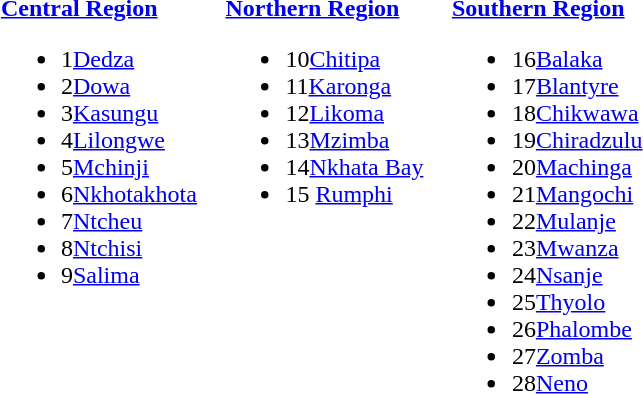<table style="margin:auto;">
<tr>
<td></td>
<td></td>
<td></td>
<td></td>
</tr>
<tr>
<td style="padding-right:1em; vertical-align:top;"><br><strong><a href='#'>Central Region</a></strong><ul><li>1<a href='#'>Dedza</a></li><li>2<a href='#'>Dowa</a></li><li>3<a href='#'>Kasungu</a></li><li>4<a href='#'>Lilongwe</a></li><li>5<a href='#'>Mchinji</a></li><li>6<a href='#'>Nkhotakhota</a></li><li>7<a href='#'>Ntcheu</a></li><li>8<a href='#'>Ntchisi</a></li><li>9<a href='#'>Salima</a></li></ul></td>
<td style="padding-right:1em; vertical-align:top;"><br><strong><a href='#'>Northern Region</a></strong><ul><li>10<a href='#'>Chitipa</a></li><li>11<a href='#'>Karonga</a></li><li>12<a href='#'>Likoma</a></li><li>13<a href='#'>Mzimba</a></li><li>14<a href='#'>Nkhata Bay</a></li><li>15 <a href='#'>Rumphi</a></li></ul></td>
<td style="padding-right:1em; vertical-align:top;"><br><strong><a href='#'>Southern Region</a></strong><ul><li>16<a href='#'>Balaka</a></li><li>17<a href='#'>Blantyre</a></li><li>18<a href='#'>Chikwawa</a></li><li>19<a href='#'>Chiradzulu</a></li><li>20<a href='#'>Machinga</a></li><li>21<a href='#'>Mangochi</a></li><li>22<a href='#'>Mulanje</a></li><li>23<a href='#'>Mwanza</a></li><li>24<a href='#'>Nsanje</a></li><li>25<a href='#'>Thyolo</a></li><li>26<a href='#'>Phalombe</a></li><li>27<a href='#'>Zomba</a></li><li>28<a href='#'>Neno</a></li></ul></td>
</tr>
</table>
